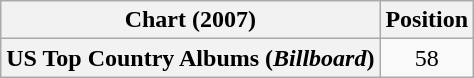<table class="wikitable plainrowheaders" style="text-align:center">
<tr>
<th scope="col">Chart (2007)</th>
<th scope="col">Position</th>
</tr>
<tr>
<th scope="row">US Top Country Albums (<em>Billboard</em>)</th>
<td>58</td>
</tr>
</table>
